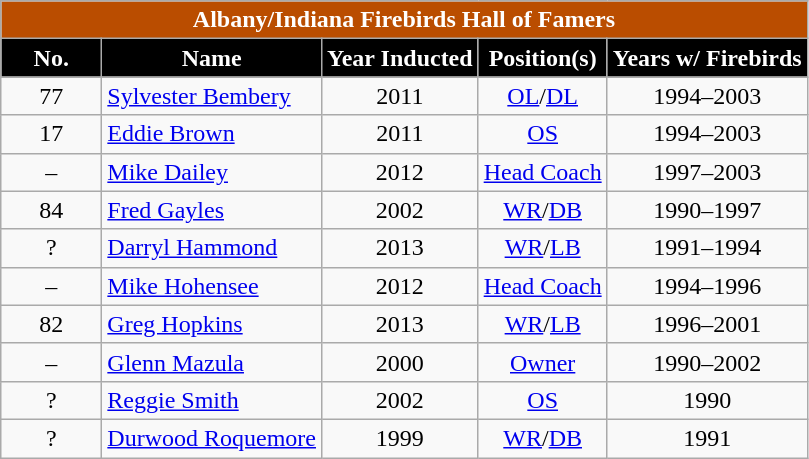<table class="wikitable sortable">
<tr>
<td colspan="5" style= "background: #BA4D00; color: white" align="center"><strong>Albany/Indiana Firebirds Hall of Famers</strong></td>
</tr>
<tr>
<th width=60px style="background: black; color: white">No.</th>
<th style="background: black; color: white">Name</th>
<th style="background: black; color: white">Year Inducted</th>
<th style="background: black; color: white">Position(s)</th>
<th style="background: black; color: white">Years w/ Firebirds</th>
</tr>
<tr>
<td style="text-align:center;">77</td>
<td><a href='#'>Sylvester Bembery</a></td>
<td style="text-align:center;">2011</td>
<td style="text-align:center;"><a href='#'>OL</a>/<a href='#'>DL</a></td>
<td style="text-align:center;">1994–2003</td>
</tr>
<tr>
<td style="text-align:center;">17</td>
<td><a href='#'>Eddie Brown</a></td>
<td style="text-align:center;">2011</td>
<td style="text-align:center;"><a href='#'>OS</a></td>
<td style="text-align:center;">1994–2003</td>
</tr>
<tr>
<td style="text-align:center;">–</td>
<td><a href='#'>Mike Dailey</a></td>
<td style="text-align:center;">2012</td>
<td style="text-align:center;"><a href='#'>Head Coach</a></td>
<td style="text-align:center;">1997–2003</td>
</tr>
<tr>
<td style="text-align:center;">84</td>
<td><a href='#'>Fred Gayles</a></td>
<td style="text-align:center;">2002</td>
<td style="text-align:center;"><a href='#'>WR</a>/<a href='#'>DB</a></td>
<td style="text-align:center;">1990–1997</td>
</tr>
<tr>
<td style="text-align:center;">?</td>
<td><a href='#'>Darryl Hammond</a></td>
<td style="text-align:center;">2013</td>
<td style="text-align:center;"><a href='#'>WR</a>/<a href='#'>LB</a></td>
<td style="text-align:center;">1991–1994</td>
</tr>
<tr>
<td style="text-align:center;">–</td>
<td><a href='#'>Mike Hohensee</a></td>
<td style="text-align:center;">2012</td>
<td style="text-align:center;"><a href='#'>Head Coach</a></td>
<td style="text-align:center;">1994–1996</td>
</tr>
<tr>
<td style="text-align:center;">82</td>
<td><a href='#'>Greg Hopkins</a></td>
<td style="text-align:center;">2013</td>
<td style="text-align:center;"><a href='#'>WR</a>/<a href='#'>LB</a></td>
<td style="text-align:center;">1996–2001</td>
</tr>
<tr>
<td style="text-align:center;">–</td>
<td><a href='#'>Glenn Mazula</a></td>
<td style="text-align:center;">2000</td>
<td style="text-align:center;"><a href='#'>Owner</a></td>
<td style="text-align:center;">1990–2002</td>
</tr>
<tr>
<td style="text-align:center;">?</td>
<td><a href='#'>Reggie Smith</a></td>
<td style="text-align:center;">2002</td>
<td style="text-align:center;"><a href='#'>OS</a></td>
<td style="text-align:center;">1990</td>
</tr>
<tr>
<td style="text-align:center;">?</td>
<td><a href='#'>Durwood Roquemore</a></td>
<td style="text-align:center;">1999</td>
<td style="text-align:center;"><a href='#'>WR</a>/<a href='#'>DB</a></td>
<td style="text-align:center;">1991</td>
</tr>
</table>
